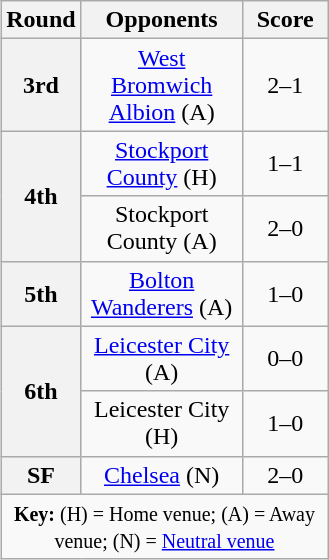<table class="wikitable plainrowheaders" style="text-align:center;margin-left:1em;float:right">
<tr>
<th scope="col" style="width:25px">Round</th>
<th scope="col" style="width:100px">Opponents</th>
<th scope="col" style="width:50px">Score</th>
</tr>
<tr>
<th scope=row style="text-align:center">3rd</th>
<td><a href='#'>West Bromwich Albion</a> (A)</td>
<td>2–1</td>
</tr>
<tr>
<th scope=row rowspan=2 style="text-align:center">4th</th>
<td><a href='#'>Stockport County</a> (H)</td>
<td>1–1</td>
</tr>
<tr>
<td>Stockport County (A)</td>
<td>2–0</td>
</tr>
<tr>
<th scope=row style="text-align:center">5th</th>
<td><a href='#'>Bolton Wanderers</a> (A)</td>
<td>1–0</td>
</tr>
<tr>
<th scope=row rowspan=2 style="text-align:center">6th</th>
<td><a href='#'>Leicester City</a> (A)</td>
<td>0–0</td>
</tr>
<tr>
<td>Leicester City (H)</td>
<td>1–0</td>
</tr>
<tr>
<th scope=row style="text-align:center">SF</th>
<td><a href='#'>Chelsea</a> (N)</td>
<td>2–0</td>
</tr>
<tr>
<td colspan="3"><small><strong>Key:</strong> (H) = Home venue; (A) = Away venue; (N) = <a href='#'>Neutral venue</a></small></td>
</tr>
</table>
